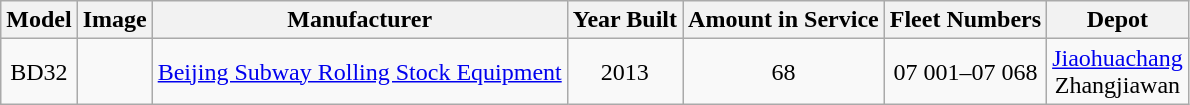<table class="wikitable" style="border-collapse: collapse; text-align: center;">
<tr>
<th>Model</th>
<th>Image</th>
<th>Manufacturer</th>
<th>Year Built</th>
<th>Amount in Service</th>
<th>Fleet Numbers</th>
<th>Depot</th>
</tr>
<tr>
<td>BD32</td>
<td></td>
<td><a href='#'>Beijing Subway Rolling Stock Equipment</a></td>
<td>2013</td>
<td>68</td>
<td>07 001–07 068</td>
<td><a href='#'>Jiaohuachang</a><br>Zhangjiawan</td>
</tr>
</table>
